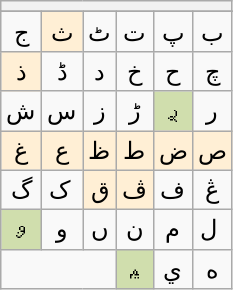<table class="wikitable" dir="rtl">
<tr>
<th colspan=6></th>
</tr>
<tr>
</tr>
<tr align=center | >
<td>ب</td>
<td>پ</td>
<td>ت</td>
<td>ٹ</td>
<td bgcolor="#FFEFD5">ث</td>
<td>ج</td>
</tr>
<tr align=center | >
<td>چ</td>
<td>ح</td>
<td>خ</td>
<td>د</td>
<td>ڈ</td>
<td bgcolor="#FFEFD5">ذ</td>
</tr>
<tr align=center | >
<td>ر</td>
<td bgcolor="#d0dead">ࢪ</td>
<td>ڑ</td>
<td>ز</td>
<td>س</td>
<td>ش</td>
</tr>
<tr align=center | >
<td bgcolor="#FFEFD5">ص</td>
<td bgcolor="#FFEFD5">ض</td>
<td bgcolor="#FFEFD5">ط</td>
<td bgcolor="#FFEFD5">ظ</td>
<td bgcolor="#FFEFD5">ع</td>
<td bgcolor="#FFEFD5">غ</td>
</tr>
<tr align=center | >
<td>ڠ</td>
<td>ف</td>
<td bgcolor="#FFEFD5">ڤ</td>
<td bgcolor="#FFEFD5">ق</td>
<td>‌ ک‌</td>
<td>گ</td>
</tr>
<tr align=center | >
<td>‌ ل</td>
<td>م</td>
<td>ن</td>
<td>ں</td>
<td>و</td>
<td bgcolor="#d0dead">ࢫ</td>
</tr>
<tr align=center | >
<td>ه</td>
<td>ي</td>
<td bgcolor="#d0dead">ࢬ</td>
</tr>
</table>
